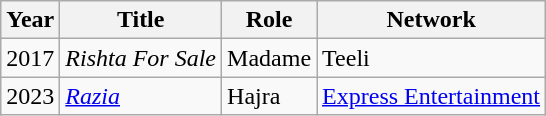<table class="wikitable sortable plainrowheaders">
<tr style="text-align:center;">
<th scope="col">Year</th>
<th scope="col">Title</th>
<th scope="col">Role</th>
<th scope="col">Network</th>
</tr>
<tr>
<td>2017</td>
<td><em>Rishta For Sale</em></td>
<td>Madame</td>
<td>Teeli</td>
</tr>
<tr>
<td>2023</td>
<td><em><a href='#'>Razia</a></em></td>
<td>Hajra</td>
<td><a href='#'>Express Entertainment</a></td>
</tr>
</table>
